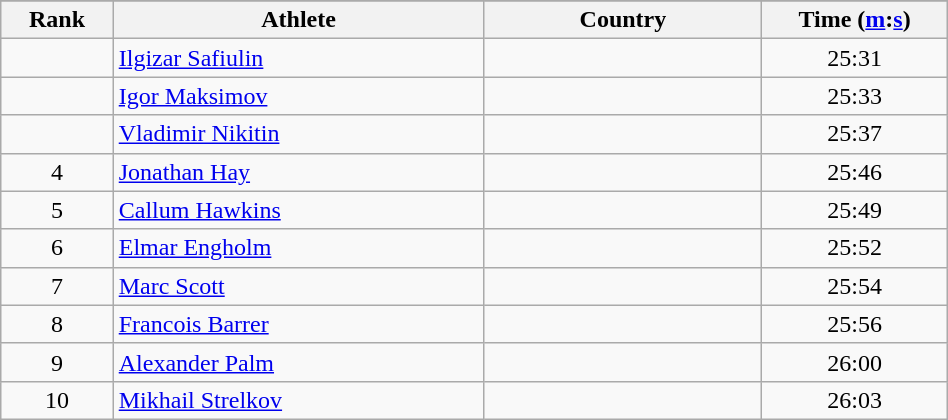<table class="wikitable" style="text-align:center;" width="50%">
<tr>
</tr>
<tr>
<th width=5%>Rank</th>
<th width=20%>Athlete</th>
<th width=15%>Country</th>
<th width=10%>Time (<a href='#'>m</a>:<a href='#'>s</a>)</th>
</tr>
<tr>
<td></td>
<td align="left"><a href='#'>Ilgizar Safiulin</a></td>
<td align="left"></td>
<td>25:31</td>
</tr>
<tr>
<td></td>
<td align="left"><a href='#'>Igor Maksimov</a></td>
<td align="left"></td>
<td>25:33</td>
</tr>
<tr>
<td></td>
<td align="left"><a href='#'>Vladimir Nikitin</a></td>
<td align="left"></td>
<td>25:37</td>
</tr>
<tr>
<td>4</td>
<td align="left"><a href='#'>Jonathan Hay</a></td>
<td align="left"></td>
<td>25:46</td>
</tr>
<tr>
<td>5</td>
<td align="left"><a href='#'>Callum Hawkins</a></td>
<td align="left"></td>
<td>25:49</td>
</tr>
<tr>
<td>6</td>
<td align="left"><a href='#'>Elmar Engholm</a></td>
<td align="left"></td>
<td>25:52</td>
</tr>
<tr>
<td>7</td>
<td align="left"><a href='#'>Marc Scott</a></td>
<td align="left"></td>
<td>25:54</td>
</tr>
<tr>
<td>8</td>
<td align="left"><a href='#'>Francois Barrer</a></td>
<td align="left"></td>
<td>25:56</td>
</tr>
<tr>
<td>9</td>
<td align="left"><a href='#'>Alexander Palm</a></td>
<td align="left"></td>
<td>26:00</td>
</tr>
<tr>
<td>10</td>
<td align="left"><a href='#'>Mikhail Strelkov</a></td>
<td align="left"></td>
<td>26:03</td>
</tr>
</table>
